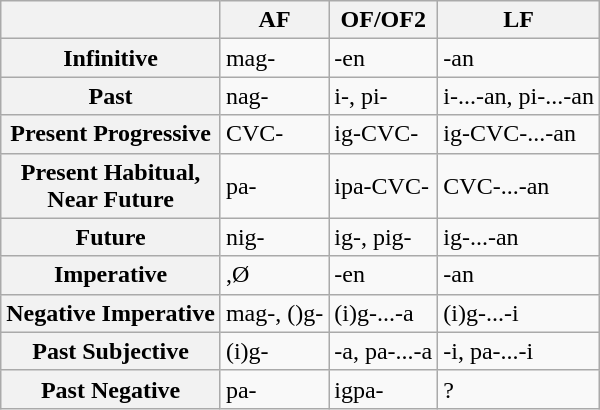<table class="wikitable">
<tr>
<th></th>
<th>AF</th>
<th>OF/OF2</th>
<th>LF</th>
</tr>
<tr>
<th>Infinitive</th>
<td>mag-</td>
<td>-en</td>
<td>-an</td>
</tr>
<tr>
<th>Past</th>
<td>nag-</td>
<td>i-, pi-</td>
<td>i-...-an, pi-...-an</td>
</tr>
<tr>
<th>Present Progressive</th>
<td>CVC-</td>
<td>ig-CVC-</td>
<td>ig-CVC-...-an</td>
</tr>
<tr>
<th>Present Habitual,<br>Near Future</th>
<td>pa-</td>
<td>ipa-CVC-</td>
<td>CVC-...-an</td>
</tr>
<tr>
<th>Future</th>
<td>nig-</td>
<td>ig-, pig-</td>
<td>ig-...-an</td>
</tr>
<tr>
<th>Imperative</th>
<td><um>,Ø</td>
<td>-en</td>
<td>-an</td>
</tr>
<tr>
<th>Negative Imperative</th>
<td>mag-, ()g-</td>
<td>(i)g-...-a</td>
<td>(i)g-...-i</td>
</tr>
<tr>
<th>Past Subjective</th>
<td>(i)g-</td>
<td>-a, pa-...-a</td>
<td>-i, pa-...-i</td>
</tr>
<tr>
<th>Past Negative</th>
<td>pa-</td>
<td>igpa-</td>
<td>?</td>
</tr>
</table>
